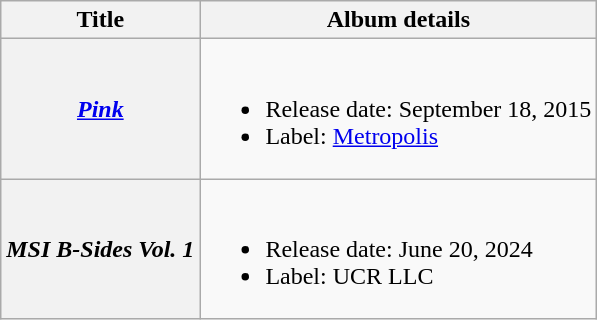<table class="wikitable plainrowheaders">
<tr>
<th scope="col">Title</th>
<th scope="col">Album details</th>
</tr>
<tr>
<th scope="row"><em><a href='#'>Pink</a></em></th>
<td><br><ul><li>Release date: September 18, 2015</li><li>Label: <a href='#'>Metropolis</a></li></ul></td>
</tr>
<tr>
<th scope="row"><em>MSI B-Sides Vol. 1</em></th>
<td><br><ul><li>Release date: June 20, 2024</li><li>Label: UCR LLC</li></ul></td>
</tr>
</table>
